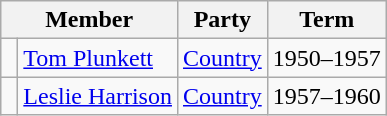<table class="wikitable">
<tr>
<th colspan="2">Member</th>
<th>Party</th>
<th>Term</th>
</tr>
<tr>
<td> </td>
<td><a href='#'>Tom Plunkett</a></td>
<td><a href='#'>Country</a></td>
<td>1950–1957</td>
</tr>
<tr>
<td> </td>
<td><a href='#'>Leslie Harrison</a></td>
<td><a href='#'>Country</a></td>
<td>1957–1960</td>
</tr>
</table>
